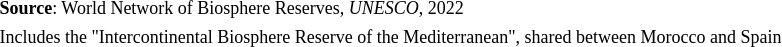<table style="font-size: 75%;">
<tr>
<td> <strong>Source</strong>: World Network of Biosphere Reserves, <em>UNESCO</em>, 2022</td>
</tr>
<tr>
<td> Includes the "Intercontinental Biosphere Reserve of the Mediterranean", shared between Morocco and Spain</td>
</tr>
</table>
